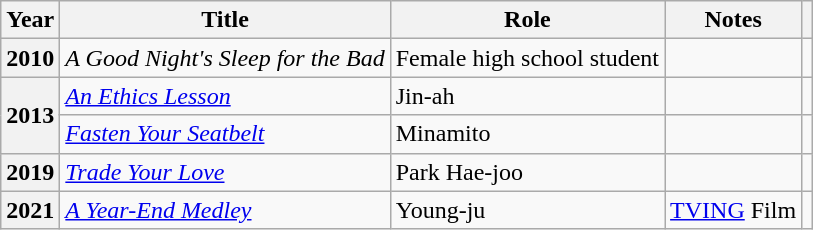<table class="wikitable plainrowheaders sortable">
<tr>
<th scope="col">Year</th>
<th scope="col">Title</th>
<th scope="col">Role</th>
<th scope="col">Notes</th>
<th scope="col" class="unsortable"></th>
</tr>
<tr>
<th scope="row">2010</th>
<td><em>A Good Night's Sleep for the Bad</em></td>
<td>Female high school student</td>
<td></td>
<td style="text-align:center"></td>
</tr>
<tr>
<th scope="row" rowspan="2">2013</th>
<td><em><a href='#'>An Ethics Lesson</a></em></td>
<td>Jin-ah</td>
<td></td>
<td style="text-align:center"></td>
</tr>
<tr>
<td><em><a href='#'>Fasten Your Seatbelt</a></em></td>
<td>Minamito</td>
<td></td>
<td style="text-align:center"></td>
</tr>
<tr>
<th scope="row">2019</th>
<td><em><a href='#'>Trade Your Love</a></em></td>
<td>Park Hae-joo</td>
<td></td>
<td style="text-align:center"></td>
</tr>
<tr>
<th scope="row">2021</th>
<td><em><a href='#'>A Year-End Medley</a></em></td>
<td>Young-ju</td>
<td><a href='#'>TVING</a> Film</td>
<td style="text-align:center"></td>
</tr>
</table>
